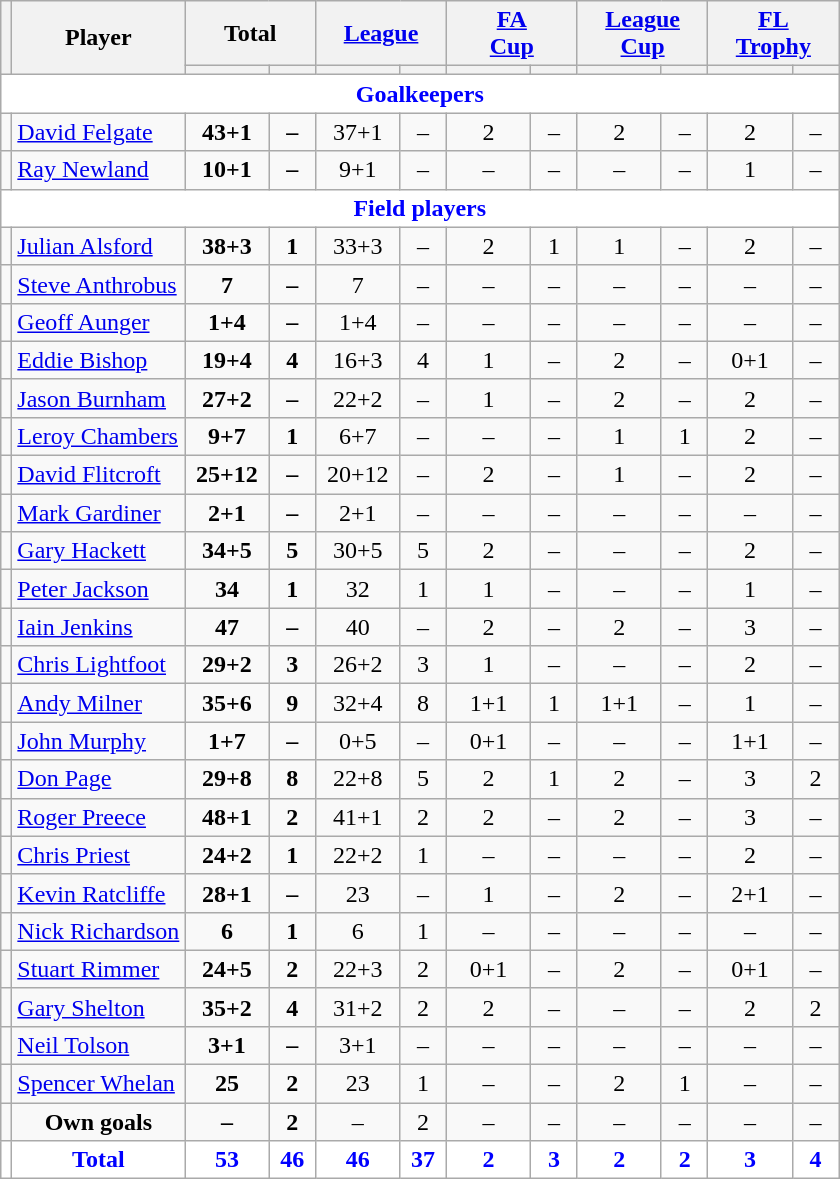<table class="wikitable"  style="text-align:center;">
<tr>
<th rowspan="2" style="font-size:80%;"></th>
<th rowspan="2">Player</th>
<th colspan="2">Total</th>
<th colspan="2"><a href='#'>League</a></th>
<th colspan="2"><a href='#'>FA<br>Cup</a></th>
<th colspan="2"><a href='#'>League<br>Cup</a></th>
<th colspan="2"><a href='#'>FL<br>Trophy</a></th>
</tr>
<tr>
<th style="width: 50px; font-size:80%;"></th>
<th style="width: 25px; font-size:80%;"></th>
<th style="width: 50px; font-size:80%;"></th>
<th style="width: 25px; font-size:80%;"></th>
<th style="width: 50px; font-size:80%;"></th>
<th style="width: 25px; font-size:80%;"></th>
<th style="width: 50px; font-size:80%;"></th>
<th style="width: 25px; font-size:80%;"></th>
<th style="width: 50px; font-size:80%;"></th>
<th style="width: 25px; font-size:80%;"></th>
</tr>
<tr>
<td colspan="12" style="background:white; color:blue; text-align:center;"><strong>Goalkeepers</strong></td>
</tr>
<tr>
<td></td>
<td style="text-align:left;"><a href='#'>David Felgate</a></td>
<td><strong>43+1</strong></td>
<td><strong>–</strong></td>
<td>37+1</td>
<td>–</td>
<td>2</td>
<td>–</td>
<td>2</td>
<td>–</td>
<td>2</td>
<td>–</td>
</tr>
<tr>
<td></td>
<td style="text-align:left;"><a href='#'>Ray Newland</a></td>
<td><strong>10+1</strong></td>
<td><strong>–</strong></td>
<td>9+1</td>
<td>–</td>
<td>–</td>
<td>–</td>
<td>–</td>
<td>–</td>
<td>1</td>
<td>–</td>
</tr>
<tr>
<td colspan="12" style="background:white; color:blue; text-align:center;"><strong>Field players</strong></td>
</tr>
<tr>
<td></td>
<td style="text-align:left;"><a href='#'>Julian Alsford</a></td>
<td><strong>38+3</strong></td>
<td><strong>1</strong></td>
<td>33+3</td>
<td>–</td>
<td>2</td>
<td>1</td>
<td>1</td>
<td>–</td>
<td>2</td>
<td>–</td>
</tr>
<tr>
<td></td>
<td style="text-align:left;"><a href='#'>Steve Anthrobus</a></td>
<td><strong>7</strong></td>
<td><strong>–</strong></td>
<td>7</td>
<td>–</td>
<td>–</td>
<td>–</td>
<td>–</td>
<td>–</td>
<td>–</td>
<td>–</td>
</tr>
<tr>
<td></td>
<td style="text-align:left;"><a href='#'>Geoff Aunger</a></td>
<td><strong>1+4</strong></td>
<td><strong>–</strong></td>
<td>1+4</td>
<td>–</td>
<td>–</td>
<td>–</td>
<td>–</td>
<td>–</td>
<td>–</td>
<td>–</td>
</tr>
<tr>
<td></td>
<td style="text-align:left;"><a href='#'>Eddie Bishop</a></td>
<td><strong>19+4</strong></td>
<td><strong>4</strong></td>
<td>16+3</td>
<td>4</td>
<td>1</td>
<td>–</td>
<td>2</td>
<td>–</td>
<td>0+1</td>
<td>–</td>
</tr>
<tr>
<td></td>
<td style="text-align:left;"><a href='#'>Jason Burnham</a></td>
<td><strong>27+2</strong></td>
<td><strong>–</strong></td>
<td>22+2</td>
<td>–</td>
<td>1</td>
<td>–</td>
<td>2</td>
<td>–</td>
<td>2</td>
<td>–</td>
</tr>
<tr>
<td></td>
<td style="text-align:left;"><a href='#'>Leroy Chambers</a></td>
<td><strong>9+7</strong></td>
<td><strong>1</strong></td>
<td>6+7</td>
<td>–</td>
<td>–</td>
<td>–</td>
<td>1</td>
<td>1</td>
<td>2</td>
<td>–</td>
</tr>
<tr>
<td></td>
<td style="text-align:left;"><a href='#'>David Flitcroft</a></td>
<td><strong>25+12</strong></td>
<td><strong>–</strong></td>
<td>20+12</td>
<td>–</td>
<td>2</td>
<td>–</td>
<td>1</td>
<td>–</td>
<td>2</td>
<td>–</td>
</tr>
<tr>
<td></td>
<td style="text-align:left;"><a href='#'>Mark Gardiner</a></td>
<td><strong>2+1</strong></td>
<td><strong>–</strong></td>
<td>2+1</td>
<td>–</td>
<td>–</td>
<td>–</td>
<td>–</td>
<td>–</td>
<td>–</td>
<td>–</td>
</tr>
<tr>
<td></td>
<td style="text-align:left;"><a href='#'>Gary Hackett</a></td>
<td><strong>34+5</strong></td>
<td><strong>5</strong></td>
<td>30+5</td>
<td>5</td>
<td>2</td>
<td>–</td>
<td>–</td>
<td>–</td>
<td>2</td>
<td>–</td>
</tr>
<tr>
<td></td>
<td style="text-align:left;"><a href='#'>Peter Jackson</a></td>
<td><strong>34</strong></td>
<td><strong>1</strong></td>
<td>32</td>
<td>1</td>
<td>1</td>
<td>–</td>
<td>–</td>
<td>–</td>
<td>1</td>
<td>–</td>
</tr>
<tr>
<td></td>
<td style="text-align:left;"><a href='#'>Iain Jenkins</a></td>
<td><strong>47</strong></td>
<td><strong>–</strong></td>
<td>40</td>
<td>–</td>
<td>2</td>
<td>–</td>
<td>2</td>
<td>–</td>
<td>3</td>
<td>–</td>
</tr>
<tr>
<td></td>
<td style="text-align:left;"><a href='#'>Chris Lightfoot</a></td>
<td><strong>29+2</strong></td>
<td><strong>3</strong></td>
<td>26+2</td>
<td>3</td>
<td>1</td>
<td>–</td>
<td>–</td>
<td>–</td>
<td>2</td>
<td>–</td>
</tr>
<tr>
<td></td>
<td style="text-align:left;"><a href='#'>Andy Milner</a></td>
<td><strong>35+6</strong></td>
<td><strong>9</strong></td>
<td>32+4</td>
<td>8</td>
<td>1+1</td>
<td>1</td>
<td>1+1</td>
<td>–</td>
<td>1</td>
<td>–</td>
</tr>
<tr>
<td></td>
<td style="text-align:left;"><a href='#'>John Murphy</a></td>
<td><strong>1+7</strong></td>
<td><strong>–</strong></td>
<td>0+5</td>
<td>–</td>
<td>0+1</td>
<td>–</td>
<td>–</td>
<td>–</td>
<td>1+1</td>
<td>–</td>
</tr>
<tr>
<td></td>
<td style="text-align:left;"><a href='#'>Don Page</a></td>
<td><strong>29+8</strong></td>
<td><strong>8</strong></td>
<td>22+8</td>
<td>5</td>
<td>2</td>
<td>1</td>
<td>2</td>
<td>–</td>
<td>3</td>
<td>2</td>
</tr>
<tr>
<td></td>
<td style="text-align:left;"><a href='#'>Roger Preece</a></td>
<td><strong>48+1</strong></td>
<td><strong>2</strong></td>
<td>41+1</td>
<td>2</td>
<td>2</td>
<td>–</td>
<td>2</td>
<td>–</td>
<td>3</td>
<td>–</td>
</tr>
<tr>
<td></td>
<td style="text-align:left;"><a href='#'>Chris Priest</a></td>
<td><strong>24+2</strong></td>
<td><strong>1</strong></td>
<td>22+2</td>
<td>1</td>
<td>–</td>
<td>–</td>
<td>–</td>
<td>–</td>
<td>2</td>
<td>–</td>
</tr>
<tr>
<td></td>
<td style="text-align:left;"><a href='#'>Kevin Ratcliffe</a></td>
<td><strong>28+1</strong></td>
<td><strong>–</strong></td>
<td>23</td>
<td>–</td>
<td>1</td>
<td>–</td>
<td>2</td>
<td>–</td>
<td>2+1</td>
<td>–</td>
</tr>
<tr>
<td></td>
<td style="text-align:left;"><a href='#'>Nick Richardson</a></td>
<td><strong>6</strong></td>
<td><strong>1</strong></td>
<td>6</td>
<td>1</td>
<td>–</td>
<td>–</td>
<td>–</td>
<td>–</td>
<td>–</td>
<td>–</td>
</tr>
<tr>
<td></td>
<td style="text-align:left;"><a href='#'>Stuart Rimmer</a></td>
<td><strong>24+5</strong></td>
<td><strong>2</strong></td>
<td>22+3</td>
<td>2</td>
<td>0+1</td>
<td>–</td>
<td>2</td>
<td>–</td>
<td>0+1</td>
<td>–</td>
</tr>
<tr>
<td></td>
<td style="text-align:left;"><a href='#'>Gary Shelton</a></td>
<td><strong>35+2</strong></td>
<td><strong>4</strong></td>
<td>31+2</td>
<td>2</td>
<td>2</td>
<td>–</td>
<td>–</td>
<td>–</td>
<td>2</td>
<td>2</td>
</tr>
<tr>
<td></td>
<td style="text-align:left;"><a href='#'>Neil Tolson</a></td>
<td><strong>3+1</strong></td>
<td><strong>–</strong></td>
<td>3+1</td>
<td>–</td>
<td>–</td>
<td>–</td>
<td>–</td>
<td>–</td>
<td>–</td>
<td>–</td>
</tr>
<tr>
<td></td>
<td style="text-align:left;"><a href='#'>Spencer Whelan</a></td>
<td><strong>25</strong></td>
<td><strong>2</strong></td>
<td>23</td>
<td>1</td>
<td>–</td>
<td>–</td>
<td>2</td>
<td>1</td>
<td>–</td>
<td>–</td>
</tr>
<tr>
<td></td>
<td><strong>Own goals</strong></td>
<td><strong>–</strong></td>
<td><strong>2</strong></td>
<td>–</td>
<td>2</td>
<td>–</td>
<td>–</td>
<td>–</td>
<td>–</td>
<td>–</td>
<td>–</td>
</tr>
<tr style="background:white; color:blue; text-align:center;">
<td></td>
<td><strong>Total</strong></td>
<td><strong>53</strong></td>
<td><strong>46</strong></td>
<td><strong>46</strong></td>
<td><strong>37</strong></td>
<td><strong>2</strong></td>
<td><strong>3</strong></td>
<td><strong>2</strong></td>
<td><strong>2</strong></td>
<td><strong>3</strong></td>
<td><strong>4</strong></td>
</tr>
</table>
